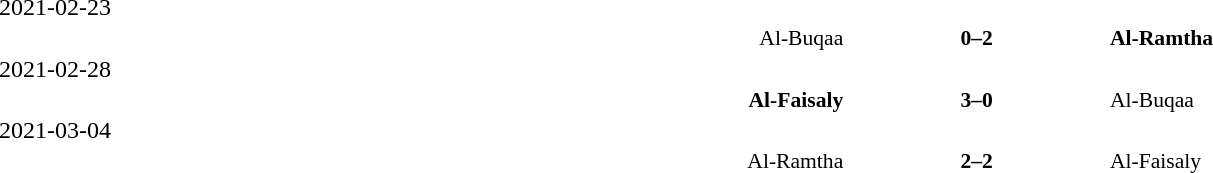<table width="100%" cellspacing="1">
<tr>
<td>2021-02-23</td>
</tr>
<tr style="font-size:90%">
<td align="right">Al-Buqaa</td>
<td align="center"><strong>0–2</strong></td>
<td><strong>Al-Ramtha</strong></td>
</tr>
<tr>
<td>2021-02-28</td>
</tr>
<tr style="font-size:90%">
<td align="right"><strong>Al-Faisaly</strong></td>
<td align="center"><strong>3–0</strong></td>
<td>Al-Buqaa</td>
</tr>
<tr>
<td>2021-03-04</td>
</tr>
<tr style="font-size:90%">
<td align="right">Al-Ramtha</td>
<td align="center"><strong>2–2</strong></td>
<td>Al-Faisaly</td>
</tr>
</table>
